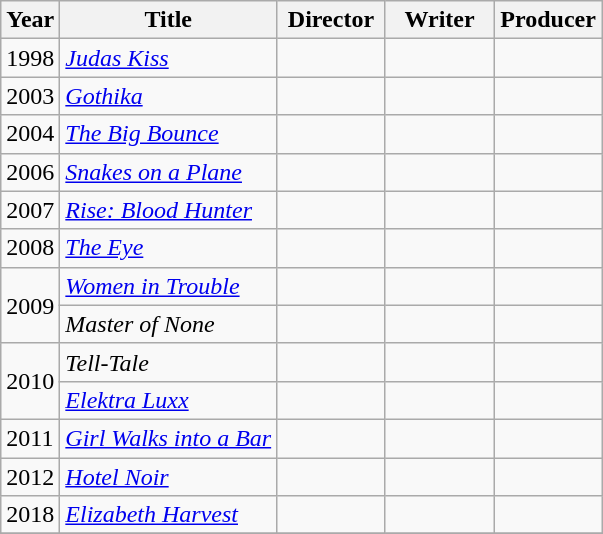<table class="wikitable">
<tr>
<th>Year</th>
<th>Title</th>
<th width=65>Director</th>
<th width=65>Writer</th>
<th width=65>Producer</th>
</tr>
<tr>
<td>1998</td>
<td><em><a href='#'>Judas Kiss</a></em></td>
<td></td>
<td></td>
<td></td>
</tr>
<tr>
<td>2003</td>
<td><em><a href='#'>Gothika</a></em></td>
<td></td>
<td></td>
<td></td>
</tr>
<tr>
<td>2004</td>
<td><em><a href='#'>The Big Bounce</a></em></td>
<td></td>
<td></td>
<td></td>
</tr>
<tr>
<td>2006</td>
<td><em><a href='#'>Snakes on a Plane</a></em></td>
<td></td>
<td></td>
<td></td>
</tr>
<tr>
<td>2007</td>
<td><em><a href='#'>Rise: Blood Hunter</a></em></td>
<td></td>
<td></td>
<td></td>
</tr>
<tr>
<td>2008</td>
<td><em><a href='#'>The Eye</a></em></td>
<td></td>
<td></td>
<td></td>
</tr>
<tr>
<td rowspan=2>2009</td>
<td><em><a href='#'>Women in Trouble</a></em></td>
<td></td>
<td></td>
<td></td>
</tr>
<tr>
<td><em>Master of None</em></td>
<td></td>
<td></td>
<td></td>
</tr>
<tr>
<td rowspan=2>2010</td>
<td><em>Tell-Tale</em></td>
<td></td>
<td></td>
<td></td>
</tr>
<tr>
<td><em><a href='#'>Elektra Luxx</a></em></td>
<td></td>
<td></td>
<td></td>
</tr>
<tr>
<td>2011</td>
<td><em><a href='#'>Girl Walks into a Bar</a></em></td>
<td></td>
<td></td>
<td></td>
</tr>
<tr>
<td>2012</td>
<td><em><a href='#'>Hotel Noir</a></em></td>
<td></td>
<td></td>
<td></td>
</tr>
<tr>
<td>2018</td>
<td><em><a href='#'>Elizabeth Harvest</a></em></td>
<td></td>
<td></td>
<td></td>
</tr>
<tr>
</tr>
</table>
